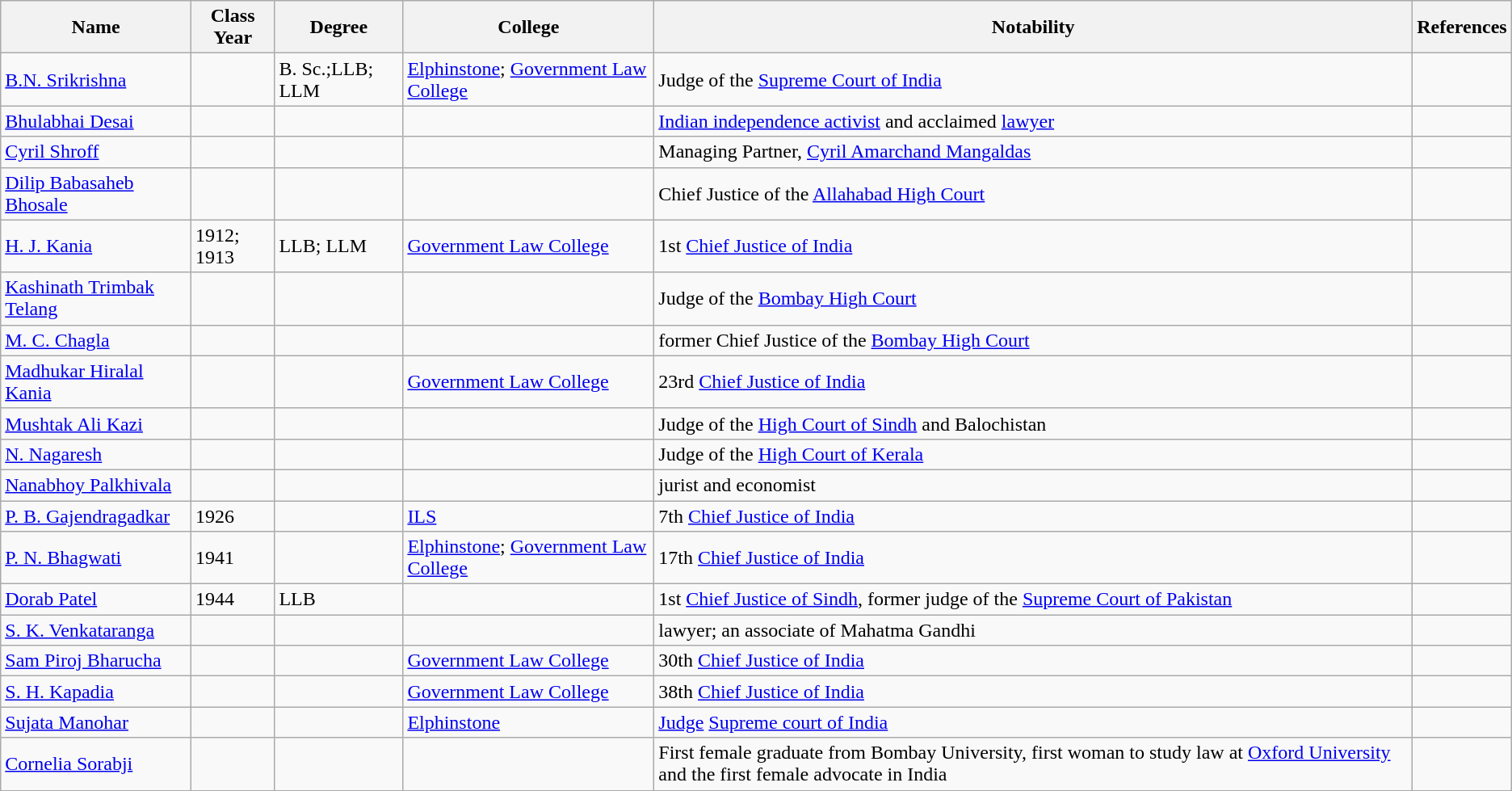<table class="wikitable sortable">
<tr>
<th>Name</th>
<th>Class<br>Year</th>
<th>Degree</th>
<th>College</th>
<th class="unsortable">Notability</th>
<th class="unsortable">References</th>
</tr>
<tr>
<td><a href='#'>B.N. Srikrishna</a></td>
<td></td>
<td>B. Sc.;LLB; LLM</td>
<td><a href='#'>Elphinstone</a>; <a href='#'>Government Law College</a></td>
<td>Judge of the <a href='#'>Supreme Court of India</a></td>
<td></td>
</tr>
<tr>
<td><a href='#'>Bhulabhai Desai</a></td>
<td></td>
<td></td>
<td></td>
<td><a href='#'>Indian independence activist</a> and acclaimed <a href='#'>lawyer</a></td>
<td></td>
</tr>
<tr>
<td><a href='#'>Cyril Shroff</a></td>
<td></td>
<td></td>
<td></td>
<td>Managing Partner, <a href='#'>Cyril Amarchand Mangaldas</a></td>
<td></td>
</tr>
<tr>
<td><a href='#'>Dilip Babasaheb Bhosale</a></td>
<td></td>
<td></td>
<td></td>
<td>Chief Justice of the <a href='#'>Allahabad High Court</a></td>
<td></td>
</tr>
<tr>
<td><a href='#'>H. J. Kania</a></td>
<td>1912; 1913</td>
<td>LLB; LLM</td>
<td><a href='#'>Government Law College</a></td>
<td>1st <a href='#'>Chief Justice of India</a></td>
<td></td>
</tr>
<tr>
<td><a href='#'>Kashinath Trimbak Telang</a></td>
<td></td>
<td></td>
<td></td>
<td>Judge of the <a href='#'>Bombay High Court</a></td>
<td></td>
</tr>
<tr>
<td><a href='#'>M. C. Chagla</a></td>
<td></td>
<td></td>
<td></td>
<td>former Chief Justice of the <a href='#'>Bombay High Court</a></td>
<td></td>
</tr>
<tr>
<td><a href='#'>Madhukar Hiralal Kania</a></td>
<td></td>
<td></td>
<td><a href='#'>Government Law College</a></td>
<td>23rd <a href='#'>Chief Justice of India</a></td>
<td></td>
</tr>
<tr>
<td><a href='#'>Mushtak Ali Kazi</a></td>
<td></td>
<td></td>
<td></td>
<td>Judge of the <a href='#'>High Court of Sindh</a> and Balochistan</td>
<td></td>
</tr>
<tr>
<td><a href='#'>N. Nagaresh</a></td>
<td></td>
<td></td>
<td></td>
<td>Judge of the <a href='#'>High Court of Kerala</a></td>
<td></td>
</tr>
<tr>
<td><a href='#'>Nanabhoy Palkhivala</a></td>
<td></td>
<td></td>
<td></td>
<td>jurist and economist</td>
<td></td>
</tr>
<tr>
<td><a href='#'>P. B. Gajendragadkar</a></td>
<td>1926</td>
<td></td>
<td><a href='#'>ILS</a></td>
<td>7th <a href='#'>Chief Justice of India</a></td>
<td></td>
</tr>
<tr>
<td><a href='#'>P. N. Bhagwati</a></td>
<td>1941</td>
<td></td>
<td><a href='#'>Elphinstone</a>; <a href='#'>Government Law College</a></td>
<td>17th <a href='#'>Chief Justice of India</a></td>
<td></td>
</tr>
<tr>
<td><a href='#'>Dorab Patel</a></td>
<td>1944</td>
<td>LLB</td>
<td></td>
<td>1st <a href='#'>Chief Justice of Sindh</a>, former judge of the <a href='#'>Supreme Court of Pakistan</a></td>
<td></td>
</tr>
<tr>
<td><a href='#'>S. K. Venkataranga</a></td>
<td></td>
<td></td>
<td></td>
<td>lawyer; an associate of Mahatma Gandhi</td>
<td></td>
</tr>
<tr>
<td><a href='#'>Sam Piroj Bharucha</a></td>
<td></td>
<td></td>
<td><a href='#'>Government Law College</a></td>
<td>30th <a href='#'>Chief Justice of India</a></td>
<td></td>
</tr>
<tr>
<td><a href='#'>S. H. Kapadia</a></td>
<td></td>
<td></td>
<td><a href='#'>Government Law College</a></td>
<td>38th <a href='#'>Chief Justice of India</a></td>
<td></td>
</tr>
<tr>
<td><a href='#'>Sujata Manohar</a></td>
<td></td>
<td></td>
<td><a href='#'>Elphinstone</a></td>
<td><a href='#'>Judge</a> <a href='#'>Supreme court of India</a></td>
<td></td>
</tr>
<tr>
<td><a href='#'>Cornelia Sorabji</a></td>
<td></td>
<td></td>
<td></td>
<td>First female graduate from Bombay University, first woman to study law at <a href='#'>Oxford University</a>  and the first female advocate in India</td>
<td></td>
</tr>
<tr>
</tr>
</table>
